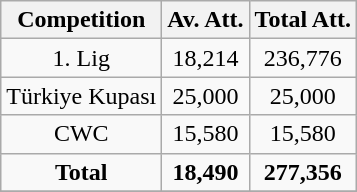<table class="wikitable" style="text-align: center">
<tr>
<th>Competition</th>
<th>Av. Att.</th>
<th>Total Att.</th>
</tr>
<tr>
<td>1. Lig</td>
<td>18,214</td>
<td>236,776</td>
</tr>
<tr>
<td>Türkiye Kupası</td>
<td>25,000</td>
<td>25,000</td>
</tr>
<tr>
<td>CWC</td>
<td>15,580</td>
<td>15,580</td>
</tr>
<tr>
<td><strong>Total</strong></td>
<td><strong>18,490</strong></td>
<td><strong>277,356</strong></td>
</tr>
<tr>
</tr>
</table>
